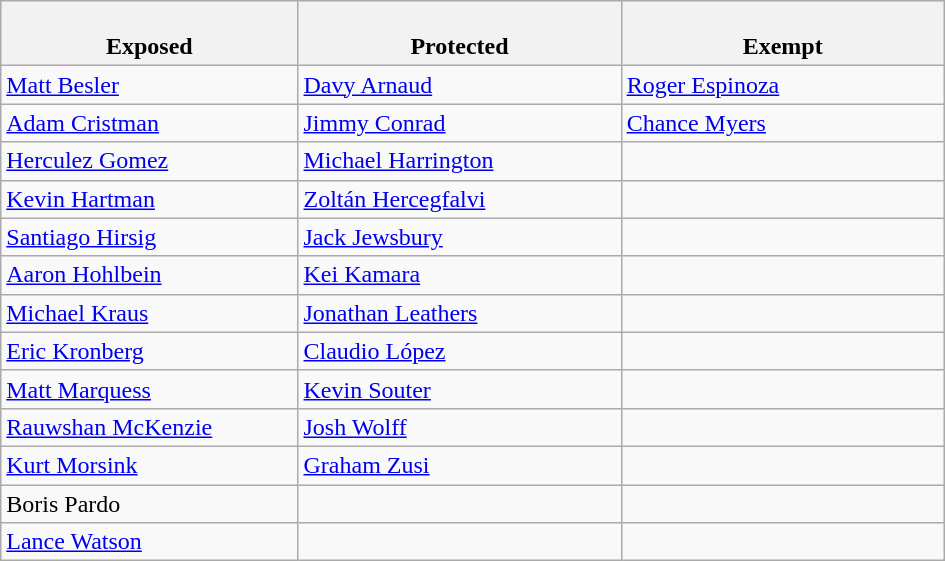<table class="wikitable">
<tr>
<th style="width:23%"><br>Exposed</th>
<th style="width:25%"><br>Protected</th>
<th style="width:25%"><br>Exempt</th>
</tr>
<tr>
<td><a href='#'>Matt Besler</a></td>
<td><a href='#'>Davy Arnaud</a></td>
<td><a href='#'>Roger Espinoza</a></td>
</tr>
<tr>
<td><a href='#'>Adam Cristman</a></td>
<td><a href='#'>Jimmy Conrad</a></td>
<td><a href='#'>Chance Myers</a></td>
</tr>
<tr>
<td><a href='#'>Herculez Gomez</a></td>
<td><a href='#'>Michael Harrington</a></td>
<td></td>
</tr>
<tr>
<td><a href='#'>Kevin Hartman</a></td>
<td><a href='#'>Zoltán Hercegfalvi</a></td>
<td></td>
</tr>
<tr>
<td><a href='#'>Santiago Hirsig</a></td>
<td><a href='#'>Jack Jewsbury</a></td>
<td></td>
</tr>
<tr>
<td><a href='#'>Aaron Hohlbein</a></td>
<td><a href='#'>Kei Kamara</a></td>
<td></td>
</tr>
<tr>
<td><a href='#'>Michael Kraus</a></td>
<td><a href='#'>Jonathan Leathers</a></td>
<td></td>
</tr>
<tr>
<td><a href='#'>Eric Kronberg</a></td>
<td><a href='#'>Claudio López</a></td>
<td></td>
</tr>
<tr>
<td><a href='#'>Matt Marquess</a></td>
<td><a href='#'>Kevin Souter</a></td>
<td></td>
</tr>
<tr>
<td><a href='#'>Rauwshan McKenzie</a></td>
<td><a href='#'>Josh Wolff</a></td>
<td></td>
</tr>
<tr>
<td><a href='#'>Kurt Morsink</a></td>
<td><a href='#'>Graham Zusi</a></td>
<td></td>
</tr>
<tr>
<td>Boris Pardo</td>
<td></td>
<td></td>
</tr>
<tr>
<td><a href='#'>Lance Watson</a></td>
<td></td>
<td></td>
</tr>
</table>
